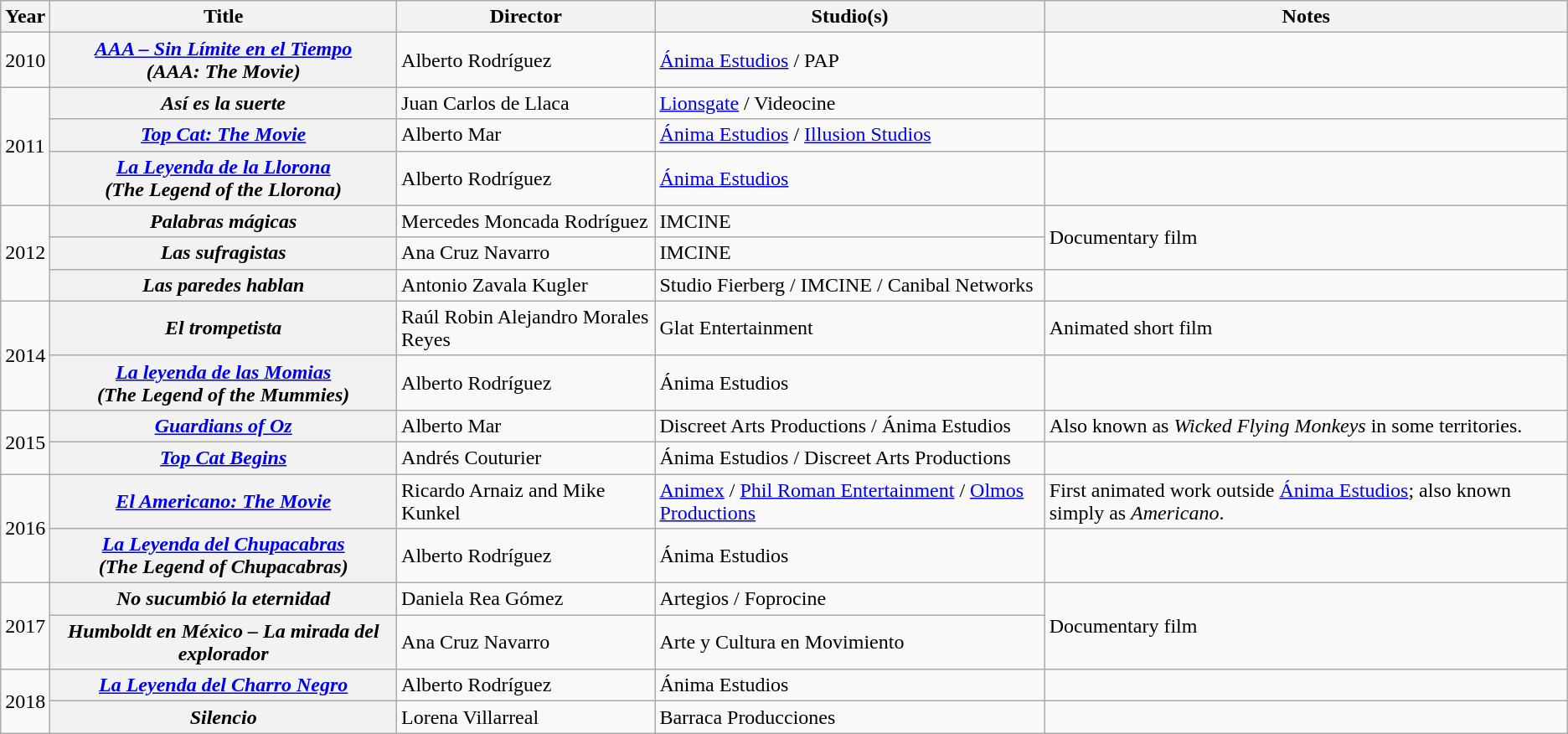<table class="wikitable sortable">
<tr>
<th>Year</th>
<th>Title</th>
<th>Director</th>
<th>Studio(s)</th>
<th>Notes</th>
</tr>
<tr>
<td>2010</td>
<th><em><a href='#'>AAA – Sin Límite en el Tiempo</a><br>(AAA: The Movie)</em></th>
<td>Alberto Rodríguez</td>
<td><a href='#'>Ánima Estudios</a> / PAP</td>
<td></td>
</tr>
<tr>
<td rowspan="3">2011</td>
<th><em>Así es la suerte</em></th>
<td>Juan Carlos de Llaca</td>
<td><a href='#'>Lionsgate</a> / Videocine</td>
<td></td>
</tr>
<tr>
<th><em><a href='#'>Top Cat: The Movie</a></em></th>
<td>Alberto Mar</td>
<td><a href='#'>Ánima Estudios</a> / <a href='#'>Illusion Studios</a></td>
<td></td>
</tr>
<tr>
<th><em><a href='#'>La Leyenda de la Llorona</a><br>(The Legend of the Llorona)</em></th>
<td>Alberto Rodríguez</td>
<td><a href='#'>Ánima Estudios</a></td>
<td></td>
</tr>
<tr>
<td rowspan="3">2012</td>
<th><em>Palabras mágicas</em></th>
<td>Mercedes Moncada Rodríguez</td>
<td>IMCINE</td>
<td rowspan="2">Documentary film</td>
</tr>
<tr>
<th><em>Las sufragistas</em></th>
<td>Ana Cruz Navarro</td>
<td>IMCINE</td>
</tr>
<tr>
<th><em>Las paredes hablan</em></th>
<td>Antonio Zavala Kugler</td>
<td>Studio Fierberg / IMCINE / Canibal Networks</td>
<td></td>
</tr>
<tr>
<td rowspan="2">2014</td>
<th><em>El trompetista</em></th>
<td>Raúl Robin Alejandro Morales Reyes</td>
<td>Glat Entertainment</td>
<td>Animated short film</td>
</tr>
<tr>
<th><em><a href='#'>La leyenda de las Momias</a><br>(The Legend of the Mummies)</em></th>
<td>Alberto Rodríguez</td>
<td>Ánima Estudios</td>
<td></td>
</tr>
<tr>
<td rowspan="2">2015</td>
<th><em><a href='#'>Guardians of Oz</a></em></th>
<td>Alberto Mar</td>
<td>Discreet Arts Productions / Ánima Estudios</td>
<td>Also known as <em>Wicked Flying Monkeys</em> in some territories.</td>
</tr>
<tr>
<th><em><a href='#'>Top Cat Begins</a></em></th>
<td>Andrés Couturier</td>
<td>Ánima Estudios / Discreet Arts Productions</td>
<td></td>
</tr>
<tr>
<td rowspan="2">2016</td>
<th><em><a href='#'>El Americano: The Movie</a></em></th>
<td>Ricardo Arnaiz and Mike Kunkel</td>
<td><a href='#'>Animex</a> / <a href='#'>Phil Roman Entertainment</a> / <a href='#'>Olmos Productions</a></td>
<td>First animated work outside <a href='#'>Ánima Estudios</a>; also known simply as <em>Americano</em>.</td>
</tr>
<tr>
<th><em><a href='#'>La Leyenda del Chupacabras</a><br>(The Legend of Chupacabras)</em></th>
<td>Alberto Rodríguez</td>
<td>Ánima Estudios</td>
<td></td>
</tr>
<tr>
<td rowspan="2">2017</td>
<th><em>No sucumbió la eternidad</em></th>
<td>Daniela Rea Gómez</td>
<td>Artegios / Foprocine</td>
<td rowspan="2">Documentary film</td>
</tr>
<tr>
<th><em>Humboldt en México – La mirada del explorador</em></th>
<td>Ana Cruz Navarro</td>
<td>Arte y Cultura en Movimiento</td>
</tr>
<tr>
<td rowspan="2">2018</td>
<th><em><a href='#'>La Leyenda del Charro Negro</a></em></th>
<td>Alberto Rodríguez</td>
<td>Ánima Estudios</td>
<td></td>
</tr>
<tr>
<th><em>Silencio</em></th>
<td>Lorena Villarreal</td>
<td>Barraca Producciones</td>
<td></td>
</tr>
</table>
